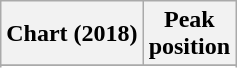<table class="wikitable sortable plainrowheaders">
<tr>
<th>Chart (2018)</th>
<th>Peak<br>position</th>
</tr>
<tr>
</tr>
<tr>
</tr>
<tr>
</tr>
<tr>
</tr>
</table>
